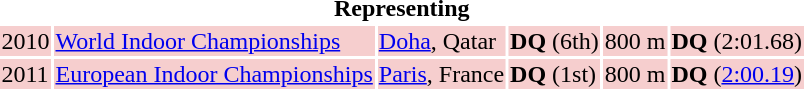<table>
<tr>
<th colspan="6">Representing </th>
</tr>
<tr bgcolor=#F6CECE>
<td>2010</td>
<td><a href='#'>World Indoor Championships</a></td>
<td><a href='#'>Doha</a>, Qatar</td>
<td><strong>DQ</strong> (6th)</td>
<td>800 m</td>
<td><strong>DQ</strong> (2:01.68)</td>
</tr>
<tr bgcolor=#F6CECE>
<td>2011</td>
<td><a href='#'>European Indoor Championships</a></td>
<td><a href='#'>Paris</a>, France</td>
<td><strong>DQ</strong> (1st)</td>
<td>800 m</td>
<td><strong>DQ</strong> (<a href='#'>2:00.19</a>)</td>
</tr>
</table>
